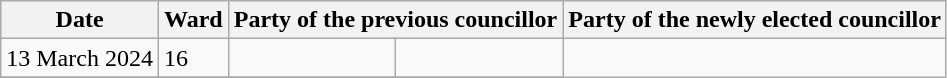<table class="wikitable">
<tr>
<th>Date</th>
<th>Ward</th>
<th colspan=2>Party of the previous councillor</th>
<th colspan=2>Party of the newly elected councillor</th>
</tr>
<tr>
<td>13 March 2024</td>
<td>16</td>
<td></td>
<td></td>
</tr>
<tr>
</tr>
</table>
